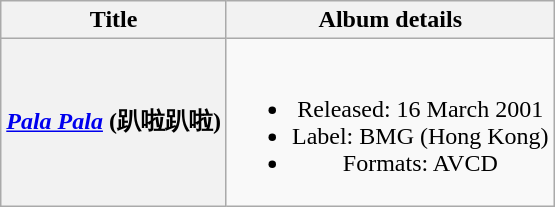<table class="wikitable plainrowheaders" style=text-align:center;>
<tr>
<th>Title</th>
<th>Album details</th>
</tr>
<tr>
<th scope="row"><em><a href='#'>Pala Pala</a></em> (趴啦趴啦)</th>
<td><br><ul><li>Released: 16 March 2001</li><li>Label: BMG (Hong Kong)</li><li>Formats: AVCD</li></ul></td>
</tr>
</table>
